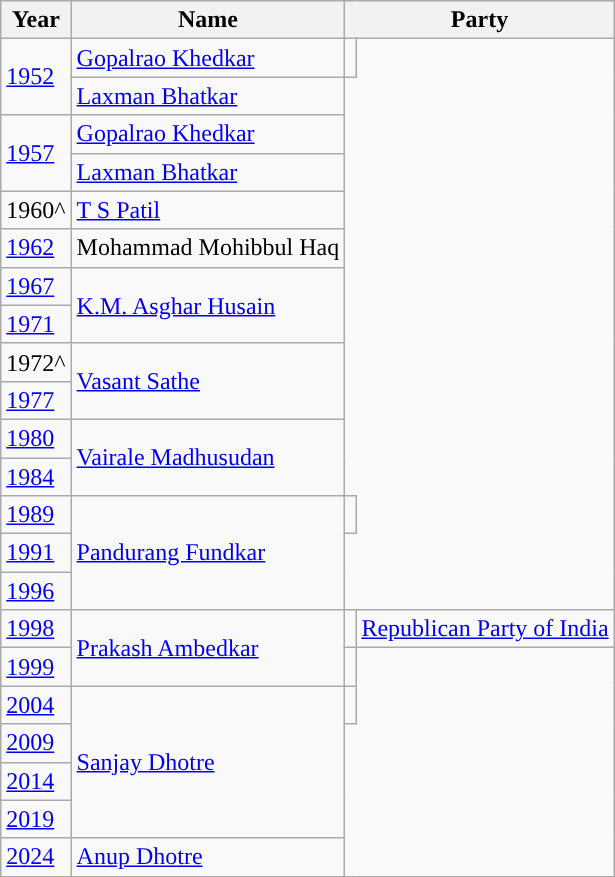<table class="wikitable">
<tr>
<th>Year</th>
<th>Name</th>
<th colspan="2">Party</th>
</tr>
<tr>
<td rowspan="2"><a href='#'>1952</a></td>
<td><a href='#'>Gopalrao Khedkar</a></td>
<td></td>
</tr>
<tr>
<td><a href='#'>Laxman Bhatkar</a></td>
</tr>
<tr>
<td rowspan="2"><a href='#'>1957</a></td>
<td><a href='#'>Gopalrao Khedkar</a></td>
</tr>
<tr>
<td><a href='#'>Laxman Bhatkar</a></td>
</tr>
<tr>
<td>1960^</td>
<td><a href='#'>T S Patil</a></td>
</tr>
<tr>
<td><a href='#'>1962</a></td>
<td>Mohammad Mohibbul Haq</td>
</tr>
<tr>
<td><a href='#'>1967</a></td>
<td rowspan="2"><a href='#'>K.M. Asghar Husain</a></td>
</tr>
<tr>
<td><a href='#'>1971</a></td>
</tr>
<tr>
<td>1972^</td>
<td rowspan="2"><a href='#'>Vasant Sathe</a></td>
</tr>
<tr>
<td><a href='#'>1977</a></td>
</tr>
<tr>
<td><a href='#'>1980</a></td>
<td rowspan="2"><a href='#'>Vairale Madhusudan</a></td>
</tr>
<tr>
<td><a href='#'>1984</a></td>
</tr>
<tr>
<td><a href='#'>1989</a></td>
<td rowspan="3"><a href='#'>Pandurang Fundkar</a></td>
<td></td>
</tr>
<tr>
<td><a href='#'>1991</a></td>
</tr>
<tr>
<td><a href='#'>1996</a></td>
</tr>
<tr>
<td><a href='#'>1998</a></td>
<td rowspan="2"><a href='#'>Prakash Ambedkar</a></td>
<td style="background-color: "></td>
<td><a href='#'>Republican Party of India</a></td>
</tr>
<tr>
<td><a href='#'>1999</a></td>
<td></td>
</tr>
<tr>
<td><a href='#'>2004</a></td>
<td rowspan="4"><a href='#'>Sanjay Dhotre</a></td>
<td></td>
</tr>
<tr>
<td><a href='#'>2009</a></td>
</tr>
<tr>
<td><a href='#'>2014</a></td>
</tr>
<tr>
<td><a href='#'>2019</a></td>
</tr>
<tr>
<td><a href='#'>2024</a></td>
<td><a href='#'>Anup Dhotre</a></td>
</tr>
</table>
